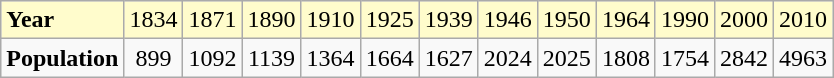<table class="wikitable" width=500>
<tr bgcolor="#fffccc" align=center>
<td align=left><strong>Year</strong></td>
<td>1834</td>
<td>1871</td>
<td>1890</td>
<td>1910</td>
<td>1925</td>
<td>1939</td>
<td>1946</td>
<td>1950</td>
<td>1964</td>
<td>1990</td>
<td>2000</td>
<td>2010</td>
</tr>
<tr align=center>
<td align=left><strong>Population</strong></td>
<td>899</td>
<td>1092</td>
<td>1139</td>
<td>1364</td>
<td>1664</td>
<td>1627</td>
<td>2024</td>
<td>2025</td>
<td>1808</td>
<td>1754</td>
<td>2842</td>
<td>4963</td>
</tr>
</table>
